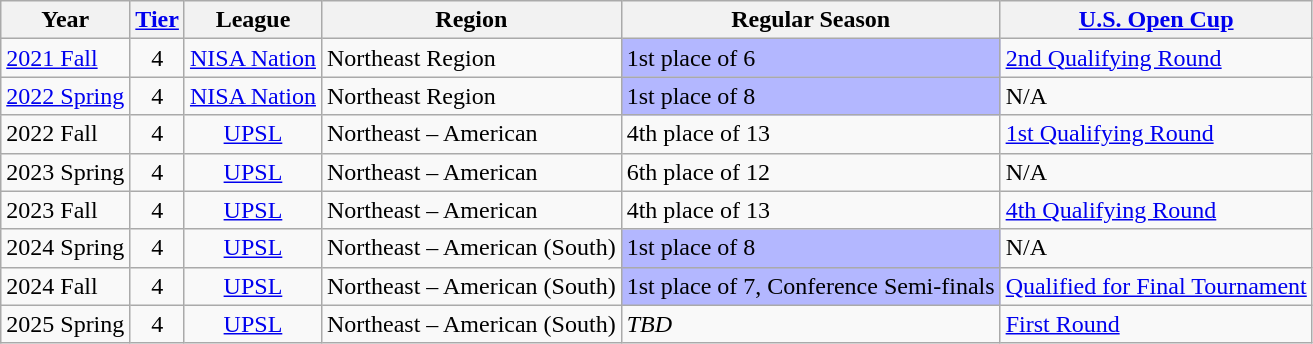<table class="wikitable">
<tr>
<th>Year</th>
<th><a href='#'>Tier</a></th>
<th>League</th>
<th>Region</th>
<th>Regular Season</th>
<th><a href='#'>U.S. Open Cup</a></th>
</tr>
<tr>
<td><a href='#'>2021 Fall</a></td>
<td align=center>4</td>
<td align=center><a href='#'>NISA Nation</a></td>
<td>Northeast Region</td>
<td bgcolor="B3B7FF">1st place of 6</td>
<td><a href='#'>2nd Qualifying Round</a></td>
</tr>
<tr>
<td><a href='#'>2022 Spring</a></td>
<td align=center>4</td>
<td align=center><a href='#'>NISA Nation</a></td>
<td>Northeast Region</td>
<td bgcolor="B3B7FF">1st place of 8</td>
<td>N/A</td>
</tr>
<tr>
<td>2022 Fall</td>
<td align=center>4</td>
<td align=center><a href='#'>UPSL</a></td>
<td>Northeast – American</td>
<td>4th place of 13</td>
<td><a href='#'>1st Qualifying Round</a></td>
</tr>
<tr>
<td>2023 Spring</td>
<td align=center>4</td>
<td align=center><a href='#'>UPSL</a></td>
<td>Northeast – American</td>
<td>6th place of 12</td>
<td>N/A</td>
</tr>
<tr>
<td>2023 Fall</td>
<td align=center>4</td>
<td align=center><a href='#'>UPSL</a></td>
<td>Northeast – American</td>
<td>4th place of 13</td>
<td><a href='#'>4th Qualifying Round</a></td>
</tr>
<tr>
<td>2024 Spring</td>
<td align=center>4</td>
<td align=center><a href='#'>UPSL</a></td>
<td>Northeast – American (South)</td>
<td bgcolor="B3B7FF">1st place of 8</td>
<td>N/A</td>
</tr>
<tr>
<td>2024 Fall</td>
<td align=center>4</td>
<td align=center><a href='#'>UPSL</a></td>
<td>Northeast – American (South)</td>
<td bgcolor="B3B7FF">1st place of 7, Conference Semi-finals</td>
<td><a href='#'>Qualified for Final Tournament</a></td>
</tr>
<tr>
<td>2025 Spring</td>
<td align=center>4</td>
<td align=center><a href='#'>UPSL</a></td>
<td>Northeast – American (South)</td>
<td><em>TBD</em></td>
<td><a href='#'>First Round</a></td>
</tr>
</table>
